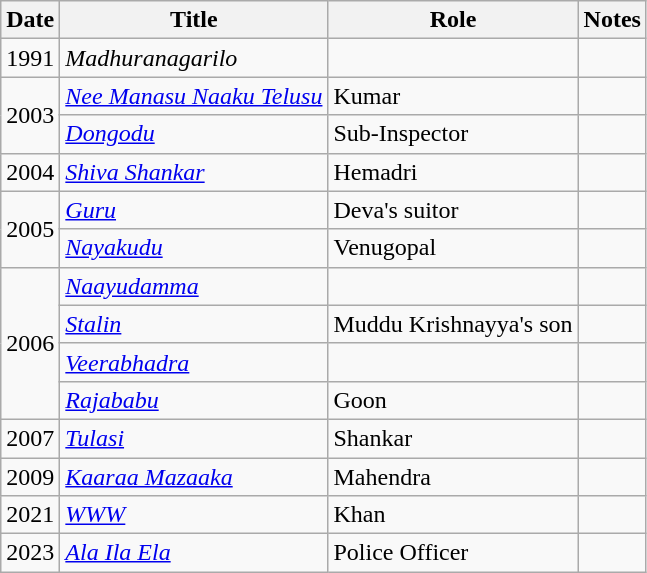<table class="wikitable sortable">
<tr>
<th>Date</th>
<th>Title</th>
<th>Role</th>
<th>Notes</th>
</tr>
<tr>
<td>1991</td>
<td><em>Madhuranagarilo</em></td>
<td></td>
<td></td>
</tr>
<tr>
<td rowspan="2">2003</td>
<td><em><a href='#'>Nee Manasu Naaku Telusu</a></em></td>
<td>Kumar</td>
<td></td>
</tr>
<tr>
<td><em><a href='#'>Dongodu</a></em></td>
<td>Sub-Inspector</td>
<td></td>
</tr>
<tr>
<td>2004</td>
<td><em><a href='#'>Shiva Shankar</a></em></td>
<td>Hemadri</td>
<td></td>
</tr>
<tr>
<td rowspan="2">2005</td>
<td><em><a href='#'>Guru</a></em></td>
<td>Deva's suitor</td>
<td></td>
</tr>
<tr>
<td><em><a href='#'>Nayakudu</a></em></td>
<td>Venugopal</td>
<td></td>
</tr>
<tr>
<td rowspan="4">2006</td>
<td><em><a href='#'>Naayudamma</a></em></td>
<td></td>
<td></td>
</tr>
<tr>
<td><em><a href='#'>Stalin</a></em></td>
<td>Muddu Krishnayya's son</td>
<td></td>
</tr>
<tr>
<td><em><a href='#'>Veerabhadra</a></em></td>
<td></td>
<td></td>
</tr>
<tr>
<td><em><a href='#'>Rajababu</a></em></td>
<td>Goon</td>
<td></td>
</tr>
<tr>
<td>2007</td>
<td><em><a href='#'>Tulasi</a></em></td>
<td>Shankar</td>
<td></td>
</tr>
<tr>
<td>2009</td>
<td><em><a href='#'>Kaaraa Mazaaka</a></em></td>
<td>Mahendra</td>
<td></td>
</tr>
<tr>
<td>2021</td>
<td><em><a href='#'>WWW</a></em></td>
<td>Khan</td>
<td></td>
</tr>
<tr>
<td>2023</td>
<td><em><a href='#'>Ala Ila Ela</a></em></td>
<td>Police Officer</td>
<td></td>
</tr>
</table>
